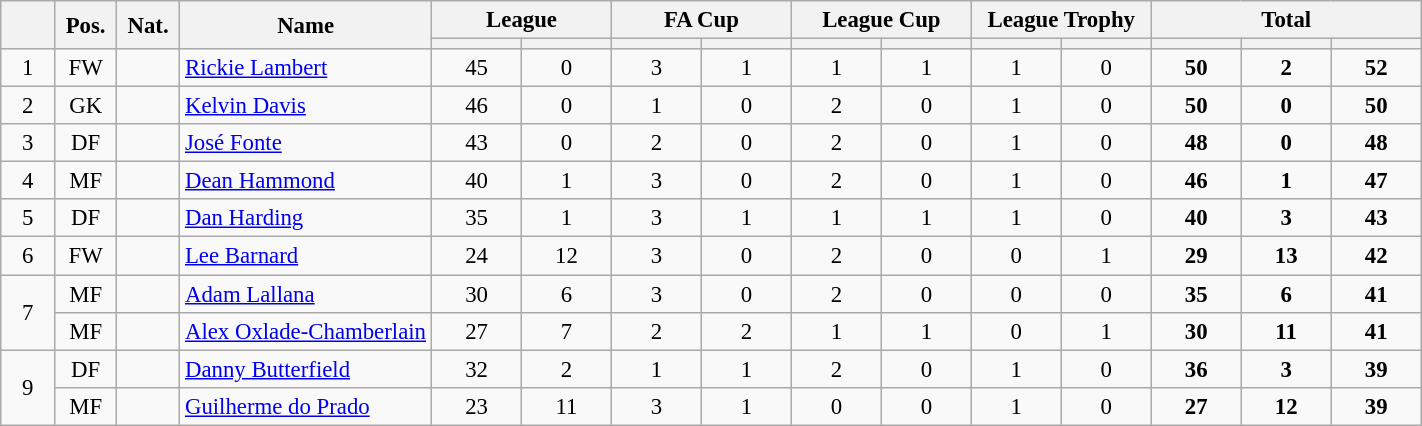<table class="wikitable" style="width:75%; font-size:95%;">
<tr>
<th style="width:3%;" rowspan="2"></th>
<th style="width:3%;" rowspan="2">Pos.</th>
<th style="width:3%;" rowspan="2">Nat.</th>
<th style="width:14%;" rowspan="2">Name</th>
<th style="width:10%;" colspan="2">League</th>
<th style="width:10%;" colspan="2">FA Cup</th>
<th style="width:10%;" colspan="2">League Cup</th>
<th style="width:10%;" colspan="2">League Trophy</th>
<th style="width:15%;" colspan="3">Total</th>
</tr>
<tr>
<th style="width:5%;"></th>
<th style="width:5%;"></th>
<th style="width:5%;"></th>
<th style="width:5%;"></th>
<th style="width:5%;"></th>
<th style="width:5%;"></th>
<th style="width:5%;"></th>
<th style="width:5%;"></th>
<th style="width:5%;"></th>
<th style="width:5%;"></th>
<th style="width:5%;"></th>
</tr>
<tr>
<td style="text-align:center;">1</td>
<td style="text-align:center;">FW</td>
<td style="text-align:center;"></td>
<td><a href='#'>Rickie Lambert</a></td>
<td style="text-align:center;">45</td>
<td style="text-align:center;">0</td>
<td style="text-align:center;">3</td>
<td style="text-align:center;">1</td>
<td style="text-align:center;">1</td>
<td style="text-align:center;">1</td>
<td style="text-align:center;">1</td>
<td style="text-align:center;">0</td>
<td style="text-align:center;"><strong>50</strong></td>
<td style="text-align:center;"><strong>2</strong></td>
<td style="text-align:center;"><strong>52</strong></td>
</tr>
<tr>
<td style="text-align:center;">2</td>
<td style="text-align:center;">GK</td>
<td style="text-align:center;"></td>
<td><a href='#'>Kelvin Davis</a></td>
<td style="text-align:center;">46</td>
<td style="text-align:center;">0</td>
<td style="text-align:center;">1</td>
<td style="text-align:center;">0</td>
<td style="text-align:center;">2</td>
<td style="text-align:center;">0</td>
<td style="text-align:center;">1</td>
<td style="text-align:center;">0</td>
<td style="text-align:center;"><strong>50</strong></td>
<td style="text-align:center;"><strong>0</strong></td>
<td style="text-align:center;"><strong>50</strong></td>
</tr>
<tr>
<td style="text-align:center;">3</td>
<td style="text-align:center;">DF</td>
<td style="text-align:center;"></td>
<td><a href='#'>José Fonte</a></td>
<td style="text-align:center;">43</td>
<td style="text-align:center;">0</td>
<td style="text-align:center;">2</td>
<td style="text-align:center;">0</td>
<td style="text-align:center;">2</td>
<td style="text-align:center;">0</td>
<td style="text-align:center;">1</td>
<td style="text-align:center;">0</td>
<td style="text-align:center;"><strong>48</strong></td>
<td style="text-align:center;"><strong>0</strong></td>
<td style="text-align:center;"><strong>48</strong></td>
</tr>
<tr>
<td style="text-align:center;">4</td>
<td style="text-align:center;">MF</td>
<td style="text-align:center;"></td>
<td><a href='#'>Dean Hammond</a></td>
<td style="text-align:center;">40</td>
<td style="text-align:center;">1</td>
<td style="text-align:center;">3</td>
<td style="text-align:center;">0</td>
<td style="text-align:center;">2</td>
<td style="text-align:center;">0</td>
<td style="text-align:center;">1</td>
<td style="text-align:center;">0</td>
<td style="text-align:center;"><strong>46</strong></td>
<td style="text-align:center;"><strong>1</strong></td>
<td style="text-align:center;"><strong>47</strong></td>
</tr>
<tr>
<td style="text-align:center;">5</td>
<td style="text-align:center;">DF</td>
<td style="text-align:center;"></td>
<td><a href='#'>Dan Harding</a></td>
<td style="text-align:center;">35</td>
<td style="text-align:center;">1</td>
<td style="text-align:center;">3</td>
<td style="text-align:center;">1</td>
<td style="text-align:center;">1</td>
<td style="text-align:center;">1</td>
<td style="text-align:center;">1</td>
<td style="text-align:center;">0</td>
<td style="text-align:center;"><strong>40</strong></td>
<td style="text-align:center;"><strong>3</strong></td>
<td style="text-align:center;"><strong>43</strong></td>
</tr>
<tr>
<td style="text-align:center;">6</td>
<td style="text-align:center;">FW</td>
<td style="text-align:center;"></td>
<td><a href='#'>Lee Barnard</a></td>
<td style="text-align:center;">24</td>
<td style="text-align:center;">12</td>
<td style="text-align:center;">3</td>
<td style="text-align:center;">0</td>
<td style="text-align:center;">2</td>
<td style="text-align:center;">0</td>
<td style="text-align:center;">0</td>
<td style="text-align:center;">1</td>
<td style="text-align:center;"><strong>29</strong></td>
<td style="text-align:center;"><strong>13</strong></td>
<td style="text-align:center;"><strong>42</strong></td>
</tr>
<tr>
<td style="text-align:center;" rowspan="2">7</td>
<td style="text-align:center;">MF</td>
<td style="text-align:center;"></td>
<td><a href='#'>Adam Lallana</a></td>
<td style="text-align:center;">30</td>
<td style="text-align:center;">6</td>
<td style="text-align:center;">3</td>
<td style="text-align:center;">0</td>
<td style="text-align:center;">2</td>
<td style="text-align:center;">0</td>
<td style="text-align:center;">0</td>
<td style="text-align:center;">0</td>
<td style="text-align:center;"><strong>35</strong></td>
<td style="text-align:center;"><strong>6</strong></td>
<td style="text-align:center;"><strong>41</strong></td>
</tr>
<tr>
<td style="text-align:center;">MF</td>
<td style="text-align:center;"></td>
<td><a href='#'>Alex Oxlade-Chamberlain</a></td>
<td style="text-align:center;">27</td>
<td style="text-align:center;">7</td>
<td style="text-align:center;">2</td>
<td style="text-align:center;">2</td>
<td style="text-align:center;">1</td>
<td style="text-align:center;">1</td>
<td style="text-align:center;">0</td>
<td style="text-align:center;">1</td>
<td style="text-align:center;"><strong>30</strong></td>
<td style="text-align:center;"><strong>11</strong></td>
<td style="text-align:center;"><strong>41</strong></td>
</tr>
<tr>
<td style="text-align:center;" rowspan="2">9</td>
<td style="text-align:center;">DF</td>
<td style="text-align:center;"></td>
<td><a href='#'>Danny Butterfield</a></td>
<td style="text-align:center;">32</td>
<td style="text-align:center;">2</td>
<td style="text-align:center;">1</td>
<td style="text-align:center;">1</td>
<td style="text-align:center;">2</td>
<td style="text-align:center;">0</td>
<td style="text-align:center;">1</td>
<td style="text-align:center;">0</td>
<td style="text-align:center;"><strong>36</strong></td>
<td style="text-align:center;"><strong>3</strong></td>
<td style="text-align:center;"><strong>39</strong></td>
</tr>
<tr>
<td style="text-align:center;">MF</td>
<td style="text-align:center;"></td>
<td><a href='#'>Guilherme do Prado</a></td>
<td style="text-align:center;">23</td>
<td style="text-align:center;">11</td>
<td style="text-align:center;">3</td>
<td style="text-align:center;">1</td>
<td style="text-align:center;">0</td>
<td style="text-align:center;">0</td>
<td style="text-align:center;">1</td>
<td style="text-align:center;">0</td>
<td style="text-align:center;"><strong>27</strong></td>
<td style="text-align:center;"><strong>12</strong></td>
<td style="text-align:center;"><strong>39</strong></td>
</tr>
</table>
